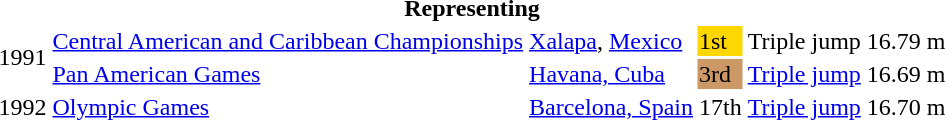<table>
<tr>
<th colspan="6">Representing </th>
</tr>
<tr>
<td rowspan=2>1991</td>
<td><a href='#'>Central American and Caribbean Championships</a></td>
<td><a href='#'>Xalapa</a>, <a href='#'>Mexico</a></td>
<td bgcolor="gold">1st</td>
<td>Triple jump</td>
<td>16.79 m</td>
</tr>
<tr>
<td><a href='#'>Pan American Games</a></td>
<td><a href='#'>Havana, Cuba</a></td>
<td bgcolor="cc9966">3rd</td>
<td><a href='#'>Triple jump</a></td>
<td>16.69 m</td>
</tr>
<tr>
<td>1992</td>
<td><a href='#'>Olympic Games</a></td>
<td><a href='#'>Barcelona, Spain</a></td>
<td>17th</td>
<td><a href='#'>Triple jump</a></td>
<td>16.70 m</td>
</tr>
</table>
